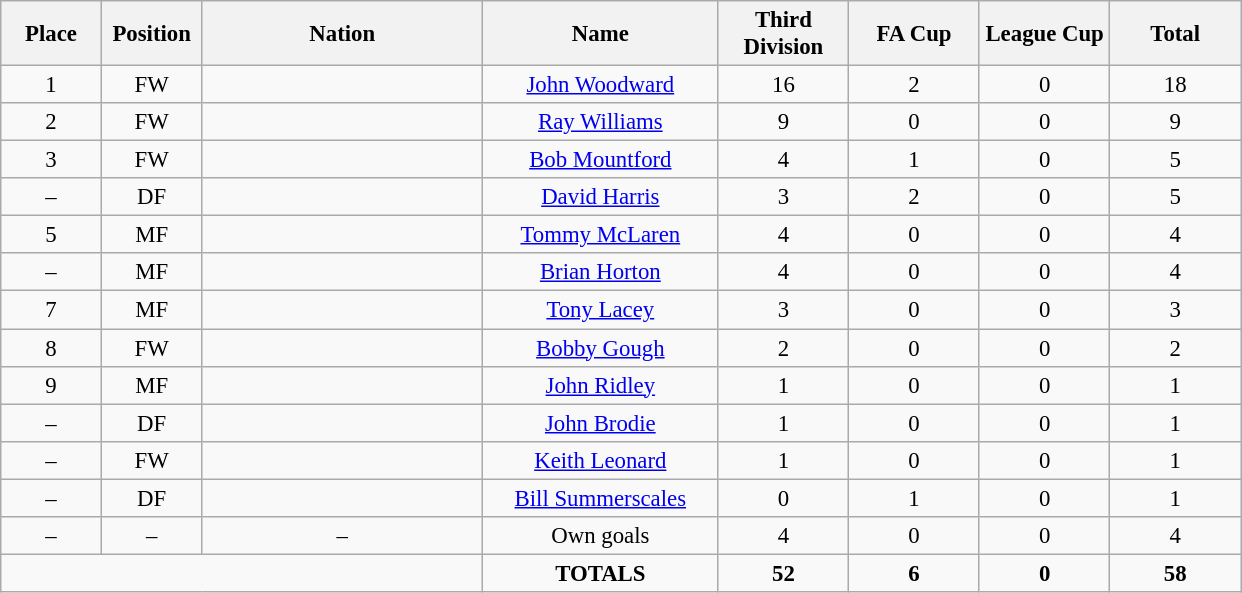<table class="wikitable" style="font-size: 95%; text-align: center;">
<tr>
<th width=60>Place</th>
<th width=60>Position</th>
<th width=180>Nation</th>
<th width=150>Name</th>
<th width=80>Third Division</th>
<th width=80>FA Cup</th>
<th width=80>League Cup</th>
<th width=80>Total</th>
</tr>
<tr>
<td>1</td>
<td>FW</td>
<td></td>
<td><a href='#'>John Woodward</a></td>
<td>16</td>
<td>2</td>
<td>0</td>
<td>18</td>
</tr>
<tr>
<td>2</td>
<td>FW</td>
<td></td>
<td><a href='#'>Ray Williams</a></td>
<td>9</td>
<td>0</td>
<td>0</td>
<td>9</td>
</tr>
<tr>
<td>3</td>
<td>FW</td>
<td></td>
<td><a href='#'>Bob Mountford</a></td>
<td>4</td>
<td>1</td>
<td>0</td>
<td>5</td>
</tr>
<tr>
<td>–</td>
<td>DF</td>
<td></td>
<td><a href='#'>David Harris</a></td>
<td>3</td>
<td>2</td>
<td>0</td>
<td>5</td>
</tr>
<tr>
<td>5</td>
<td>MF</td>
<td></td>
<td><a href='#'>Tommy McLaren</a></td>
<td>4</td>
<td>0</td>
<td>0</td>
<td>4</td>
</tr>
<tr>
<td>–</td>
<td>MF</td>
<td></td>
<td><a href='#'>Brian Horton</a></td>
<td>4</td>
<td>0</td>
<td>0</td>
<td>4</td>
</tr>
<tr>
<td>7</td>
<td>MF</td>
<td></td>
<td><a href='#'>Tony Lacey</a></td>
<td>3</td>
<td>0</td>
<td>0</td>
<td>3</td>
</tr>
<tr>
<td>8</td>
<td>FW</td>
<td></td>
<td><a href='#'>Bobby Gough</a></td>
<td>2</td>
<td>0</td>
<td>0</td>
<td>2</td>
</tr>
<tr>
<td>9</td>
<td>MF</td>
<td></td>
<td><a href='#'>John Ridley</a></td>
<td>1</td>
<td>0</td>
<td>0</td>
<td>1</td>
</tr>
<tr>
<td>–</td>
<td>DF</td>
<td></td>
<td><a href='#'>John Brodie</a></td>
<td>1</td>
<td>0</td>
<td>0</td>
<td>1</td>
</tr>
<tr>
<td>–</td>
<td>FW</td>
<td></td>
<td><a href='#'>Keith Leonard</a></td>
<td>1</td>
<td>0</td>
<td>0</td>
<td>1</td>
</tr>
<tr>
<td>–</td>
<td>DF</td>
<td></td>
<td><a href='#'>Bill Summerscales</a></td>
<td>0</td>
<td>1</td>
<td>0</td>
<td>1</td>
</tr>
<tr>
<td>–</td>
<td>–</td>
<td>–</td>
<td>Own goals</td>
<td>4</td>
<td>0</td>
<td>0</td>
<td>4</td>
</tr>
<tr>
<td colspan="3"></td>
<td><strong>TOTALS</strong></td>
<td><strong>52</strong></td>
<td><strong>6</strong></td>
<td><strong>0</strong></td>
<td><strong>58</strong></td>
</tr>
</table>
